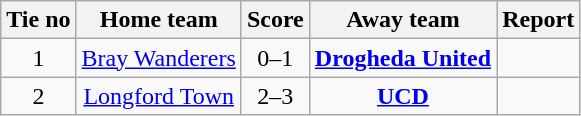<table class="wikitable" style="text-align: center">
<tr>
<th>Tie no</th>
<th>Home team</th>
<th>Score</th>
<th>Away team</th>
<th>Report</th>
</tr>
<tr>
<td>1</td>
<td><a href='#'>Bray Wanderers</a></td>
<td>0–1</td>
<td><strong><a href='#'>Drogheda United</a></strong></td>
<td><br></td>
</tr>
<tr>
<td>2</td>
<td><a href='#'>Longford Town</a></td>
<td>2–3</td>
<td><strong><a href='#'>UCD</a></strong></td>
<td><br></td>
</tr>
</table>
